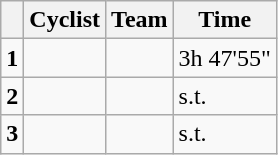<table class="wikitable">
<tr>
<th></th>
<th>Cyclist</th>
<th>Team</th>
<th>Time</th>
</tr>
<tr>
<td><strong>1</strong></td>
<td></td>
<td></td>
<td>3h 47'55"</td>
</tr>
<tr>
<td><strong>2</strong></td>
<td></td>
<td></td>
<td>s.t.</td>
</tr>
<tr>
<td><strong>3</strong></td>
<td></td>
<td></td>
<td>s.t.</td>
</tr>
</table>
